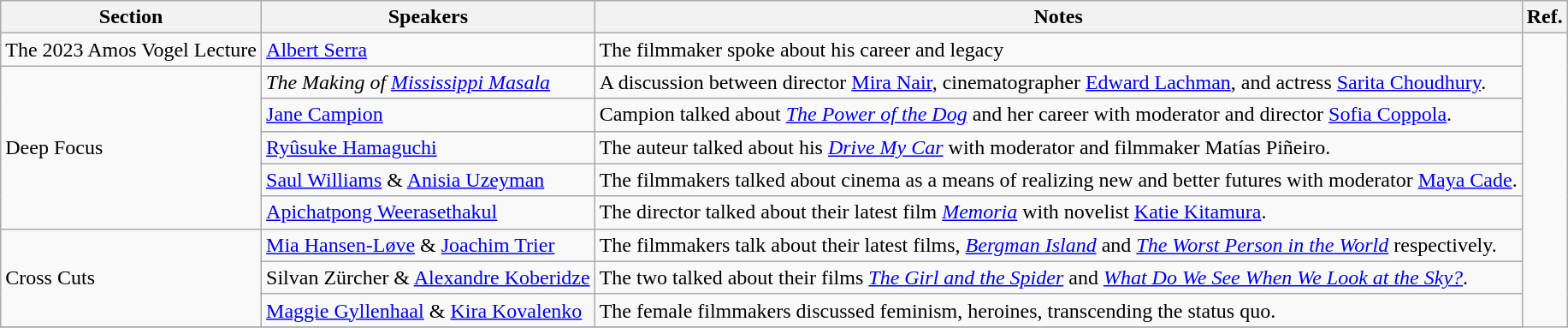<table class="wikitable sortable plainrowheaders">
<tr>
<th>Section</th>
<th>Speakers</th>
<th>Notes</th>
<th class="unsortable">Ref.</th>
</tr>
<tr>
<td>The 2023 Amos Vogel Lecture</td>
<td><a href='#'>Albert Serra</a></td>
<td>The filmmaker spoke about his career and legacy</td>
<td rowspan=10></td>
</tr>
<tr>
<td rowspan=5>Deep Focus</td>
<td><em>The Making of <a href='#'>Mississippi Masala</a></em></td>
<td>A discussion between director <a href='#'>Mira Nair</a>, cinematographer <a href='#'>Edward Lachman</a>, and actress <a href='#'>Sarita Choudhury</a>.</td>
</tr>
<tr>
<td><a href='#'>Jane Campion</a></td>
<td>Campion talked about <em><a href='#'>The Power of the Dog</a></em> and her career with moderator and director <a href='#'>Sofia Coppola</a>.</td>
</tr>
<tr>
<td><a href='#'>Ryûsuke Hamaguchi</a></td>
<td>The auteur talked about his <em><a href='#'>Drive My Car</a></em> with moderator and filmmaker Matías Piñeiro.</td>
</tr>
<tr>
<td><a href='#'>Saul Williams</a> & <a href='#'>Anisia Uzeyman</a></td>
<td>The filmmakers talked about cinema as a means of realizing new and better futures with moderator <a href='#'>Maya Cade</a>.</td>
</tr>
<tr>
<td><a href='#'>Apichatpong Weerasethakul</a></td>
<td>The director talked about their latest film <em><a href='#'>Memoria</a></em> with novelist <a href='#'>Katie Kitamura</a>.</td>
</tr>
<tr>
<td rowspan=3>Cross Cuts</td>
<td><a href='#'>Mia Hansen-Løve</a> & <a href='#'>Joachim Trier</a></td>
<td>The filmmakers talk about their latest films, <em><a href='#'>Bergman Island</a></em> and <em><a href='#'>The Worst Person in the World</a></em> respectively.</td>
</tr>
<tr>
<td>Silvan Zürcher & <a href='#'>Alexandre Koberidze</a></td>
<td>The two talked about their films <em><a href='#'>The Girl and the Spider</a></em> and <em><a href='#'>What Do We See When We Look at the Sky?</a></em>.</td>
</tr>
<tr>
<td><a href='#'>Maggie Gyllenhaal</a> & <a href='#'>Kira Kovalenko</a></td>
<td>The female filmmakers discussed feminism, heroines, transcending the status quo.</td>
</tr>
<tr>
</tr>
</table>
